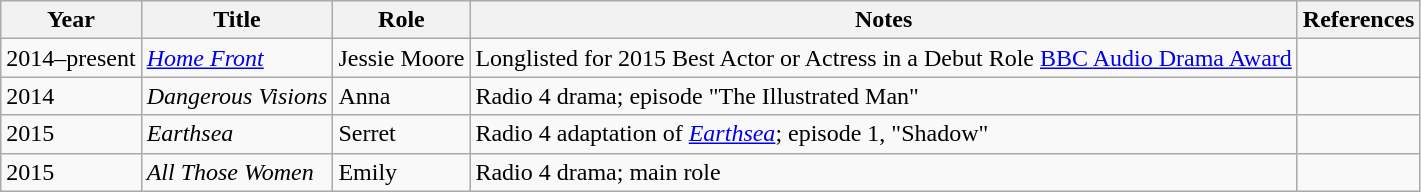<table class="wikitable">
<tr>
<th>Year</th>
<th>Title</th>
<th>Role</th>
<th>Notes</th>
<th>References</th>
</tr>
<tr>
<td>2014–present</td>
<td><em><a href='#'>Home Front</a></em></td>
<td>Jessie Moore</td>
<td>Longlisted for 2015 Best Actor or Actress in a Debut Role <a href='#'>BBC Audio Drama Award</a></td>
<td></td>
</tr>
<tr>
<td>2014</td>
<td><em>Dangerous Visions</em></td>
<td>Anna</td>
<td>Radio 4 drama; episode "The Illustrated Man"</td>
<td></td>
</tr>
<tr>
<td>2015</td>
<td><em>Earthsea</em></td>
<td>Serret</td>
<td>Radio 4 adaptation of <em><a href='#'>Earthsea</a></em>; episode 1, "Shadow"</td>
<td></td>
</tr>
<tr>
<td>2015</td>
<td><em>All Those Women</em></td>
<td>Emily</td>
<td>Radio 4 drama; main role</td>
<td></td>
</tr>
</table>
